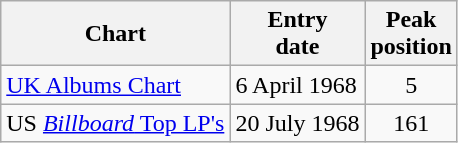<table class="wikitable">
<tr>
<th>Chart</th>
<th>Entry<br>date</th>
<th>Peak<br>position</th>
</tr>
<tr>
<td><a href='#'>UK Albums Chart</a></td>
<td>6 April 1968</td>
<td style="text-align:center;">5</td>
</tr>
<tr>
<td>US <a href='#'><em>Billboard</em> Top LP's</a></td>
<td>20 July 1968</td>
<td style="text-align:center;">161</td>
</tr>
</table>
